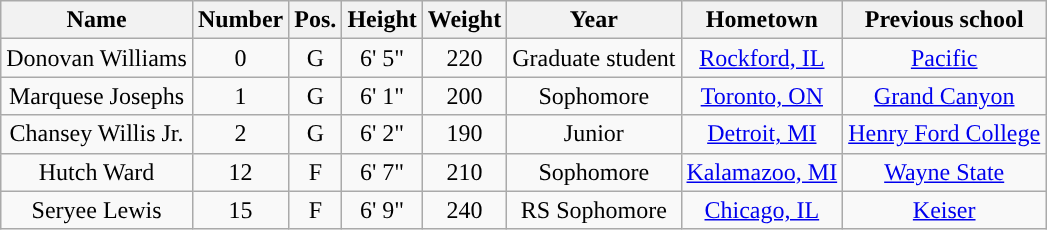<table class="wikitable sortable" style="text-align:center">
<tr align=center>
<th>Name</th>
<th>Number</th>
<th>Pos.</th>
<th>Height</th>
<th>Weight</th>
<th>Year</th>
<th>Hometown</th>
<th class="unsortable">Previous school</th>
</tr>
<tr>
<td>Donovan Williams</td>
<td>0</td>
<td>G</td>
<td>6' 5"</td>
<td>220</td>
<td>Graduate student</td>
<td><a href='#'>Rockford, IL</a></td>
<td><a href='#'>Pacific</a></td>
</tr>
<tr>
<td>Marquese Josephs</td>
<td>1</td>
<td>G</td>
<td>6' 1"</td>
<td>200</td>
<td>Sophomore</td>
<td><a href='#'>Toronto, ON</a></td>
<td><a href='#'>Grand Canyon</a></td>
</tr>
<tr>
<td>Chansey Willis Jr.</td>
<td>2</td>
<td>G</td>
<td>6' 2"</td>
<td>190</td>
<td>Junior</td>
<td><a href='#'>Detroit, MI</a></td>
<td><a href='#'>Henry Ford College</a></td>
</tr>
<tr>
<td>Hutch Ward</td>
<td>12</td>
<td>F</td>
<td>6' 7"</td>
<td>210</td>
<td>Sophomore</td>
<td><a href='#'>Kalamazoo, MI</a></td>
<td><a href='#'>Wayne State</a></td>
</tr>
<tr>
<td>Seryee Lewis</td>
<td>15</td>
<td>F</td>
<td>6' 9"</td>
<td>240</td>
<td>RS Sophomore</td>
<td><a href='#'>Chicago, IL</a></td>
<td><a href='#'>Keiser</a></td>
</tr>
</table>
